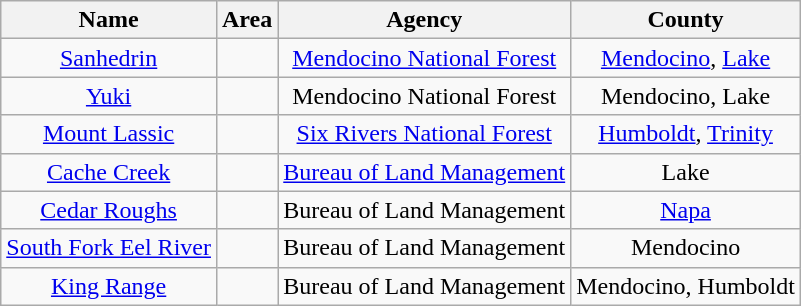<table class="wikitable" style="text-align:center">
<tr>
<th>Name</th>
<th>Area</th>
<th>Agency</th>
<th>County</th>
</tr>
<tr>
<td><a href='#'>Sanhedrin</a></td>
<td></td>
<td><a href='#'>Mendocino National Forest</a></td>
<td><a href='#'>Mendocino</a>, <a href='#'>Lake</a></td>
</tr>
<tr>
<td><a href='#'>Yuki</a></td>
<td></td>
<td>Mendocino National Forest</td>
<td>Mendocino, Lake</td>
</tr>
<tr>
<td><a href='#'>Mount Lassic</a></td>
<td></td>
<td><a href='#'>Six Rivers National Forest</a></td>
<td><a href='#'>Humboldt</a>, <a href='#'>Trinity</a></td>
</tr>
<tr>
<td><a href='#'>Cache Creek</a></td>
<td></td>
<td><a href='#'>Bureau of Land Management</a></td>
<td>Lake</td>
</tr>
<tr>
<td><a href='#'>Cedar Roughs</a></td>
<td></td>
<td>Bureau of Land Management</td>
<td><a href='#'>Napa</a></td>
</tr>
<tr>
<td><a href='#'>South Fork Eel River</a></td>
<td></td>
<td>Bureau of Land Management</td>
<td>Mendocino</td>
</tr>
<tr>
<td><a href='#'>King Range</a></td>
<td></td>
<td>Bureau of Land Management</td>
<td>Mendocino, Humboldt</td>
</tr>
</table>
